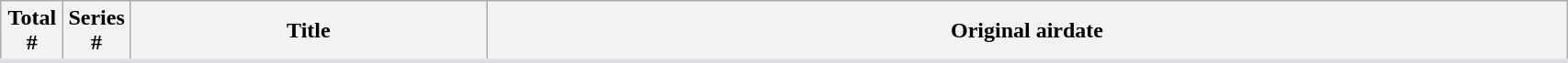<table class="wikitable plainrowheaders" style="background: White; border-bottom: 3px solid #dedde2; width:90%">
<tr>
<th width="4%">Total<br>#</th>
<th width="4%">Series<br>#</th>
<th>Title</th>
<th>Original airdate<br></th>
</tr>
</table>
